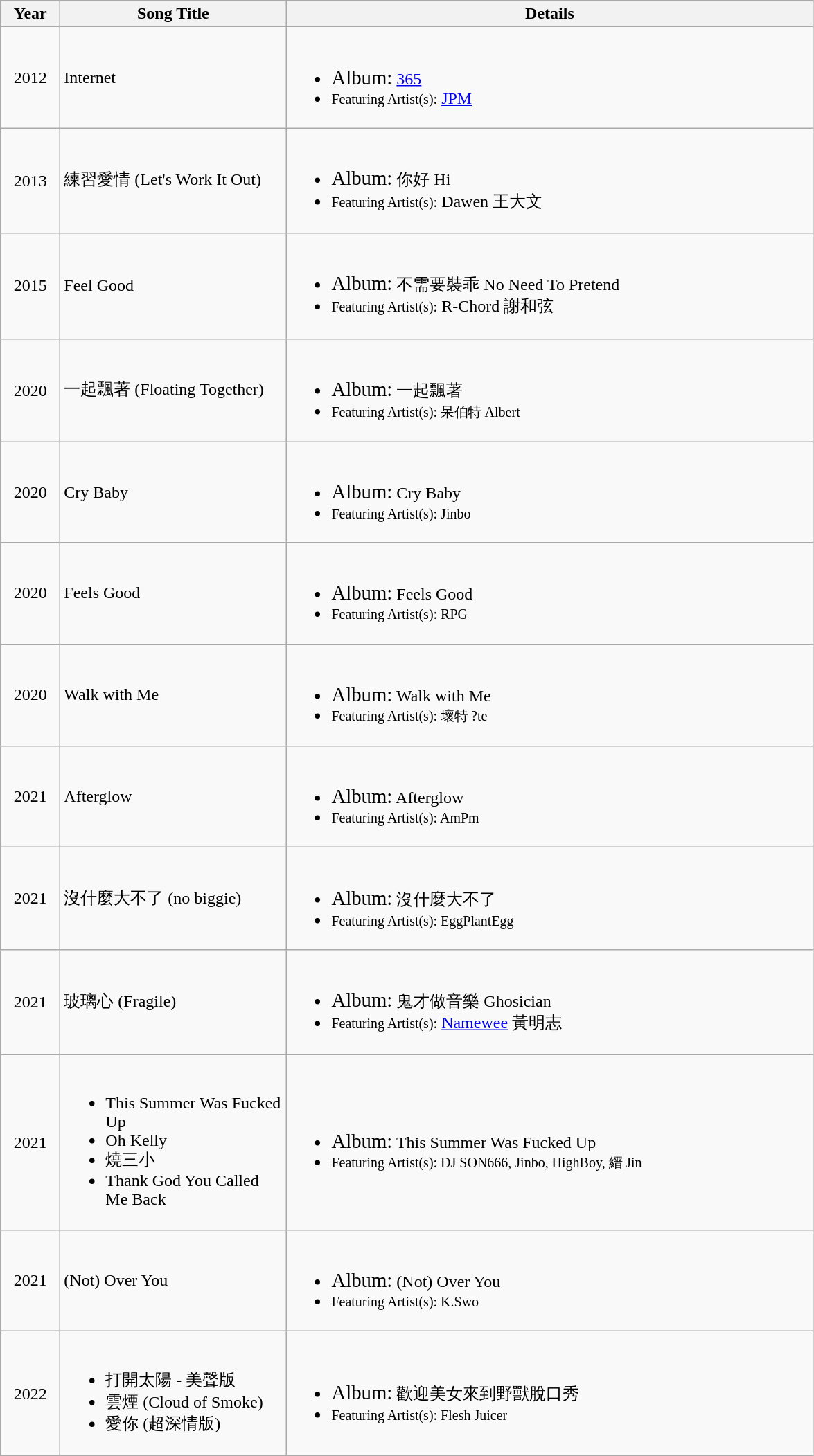<table class="wikitable">
<tr>
<th style="width:50px;">Year</th>
<th style="width:210px;">Song Title</th>
<th style="width:500px;">Details</th>
</tr>
<tr>
<td style="text-align:center">2012</td>
<td>Internet</td>
<td><br><ul><li><big>Album:</big> <a href='#'>365</a></li><li><small>Featuring Artist(s):</small> <a href='#'>JPM</a></li></ul></td>
</tr>
<tr>
<td style="text-align:center">2013</td>
<td>練習愛情 (Let's Work It Out)</td>
<td><br><ul><li><big>Album:</big> 你好 Hi</li><li><small>Featuring Artist(s):</small> Dawen 王大文</li></ul></td>
</tr>
<tr>
<td style="text-align:center">2015</td>
<td>Feel Good</td>
<td><br><ul><li><big>Album:</big> 不需要裝乖 No Need To Pretend</li><li><small>Featuring Artist(s):</small> R-Chord 謝和弦</li></ul></td>
</tr>
<tr>
<td style="text-align:center">2020</td>
<td>一起飄著 (Floating Together)</td>
<td><br><ul><li><big>Album:</big> 一起飄著</li><li><small>Featuring Artist(s): 呆伯特 Albert</small></li></ul></td>
</tr>
<tr>
<td style="text-align:center">2020</td>
<td>Cry Baby</td>
<td><br><ul><li><big>Album:</big> Cry Baby</li><li><small>Featuring Artist(s): Jinbo</small></li></ul></td>
</tr>
<tr>
<td style="text-align:center">2020</td>
<td>Feels Good</td>
<td><br><ul><li><big>Album:</big> Feels Good</li><li><small>Featuring Artist(s): RPG</small> </li></ul></td>
</tr>
<tr>
<td style="text-align:center">2020</td>
<td>Walk with Me</td>
<td><br><ul><li><big>Album:</big> Walk with Me</li><li><small>Featuring Artist(s): 壞特 ?te</small></li></ul></td>
</tr>
<tr>
<td style="text-align:center">2021</td>
<td>Afterglow</td>
<td><br><ul><li><big>Album:</big> Afterglow</li><li><small>Featuring Artist(s): AmPm</small></li></ul></td>
</tr>
<tr>
<td style="text-align:center">2021</td>
<td>沒什麼大不了 (no biggie)</td>
<td><br><ul><li><big>Album:</big> 沒什麼大不了</li><li><small>Featuring Artist(s): EggPlantEgg</small></li></ul></td>
</tr>
<tr>
<td style="text-align:center">2021</td>
<td>玻璃心 (Fragile)</td>
<td><br><ul><li><big>Album:</big> 鬼才做音樂 Ghosician</li><li><small>Featuring Artist(s):</small> <a href='#'>Namewee</a> 黃明志</li></ul></td>
</tr>
<tr>
<td style="text-align:center">2021</td>
<td><br><ul><li>This Summer Was Fucked Up</li><li>Oh Kelly</li><li>燒三小</li><li>Thank God You Called Me Back</li></ul></td>
<td><br><ul><li><big>Album:</big> This Summer Was Fucked Up</li><li><small>Featuring Artist(s): DJ SON666, Jinbo, HighBoy, 縉 Jin</small></li></ul></td>
</tr>
<tr>
<td style="text-align:center">2021</td>
<td>(Not) Over You</td>
<td><br><ul><li><big>Album:</big> (Not) Over You</li><li><small>Featuring Artist(s): K.Swo</small> </li></ul></td>
</tr>
<tr>
<td style="text-align:center">2022</td>
<td><br><ul><li>打開太陽 - 美聲版</li><li>雲煙 (Cloud of Smoke)</li><li>愛你 (超深情版)</li></ul></td>
<td><br><ul><li><big>Album:</big> 歡迎美女來到野獸脫口秀</li><li><small>Featuring Artist(s): Flesh Juicer</small> </li></ul></td>
</tr>
</table>
